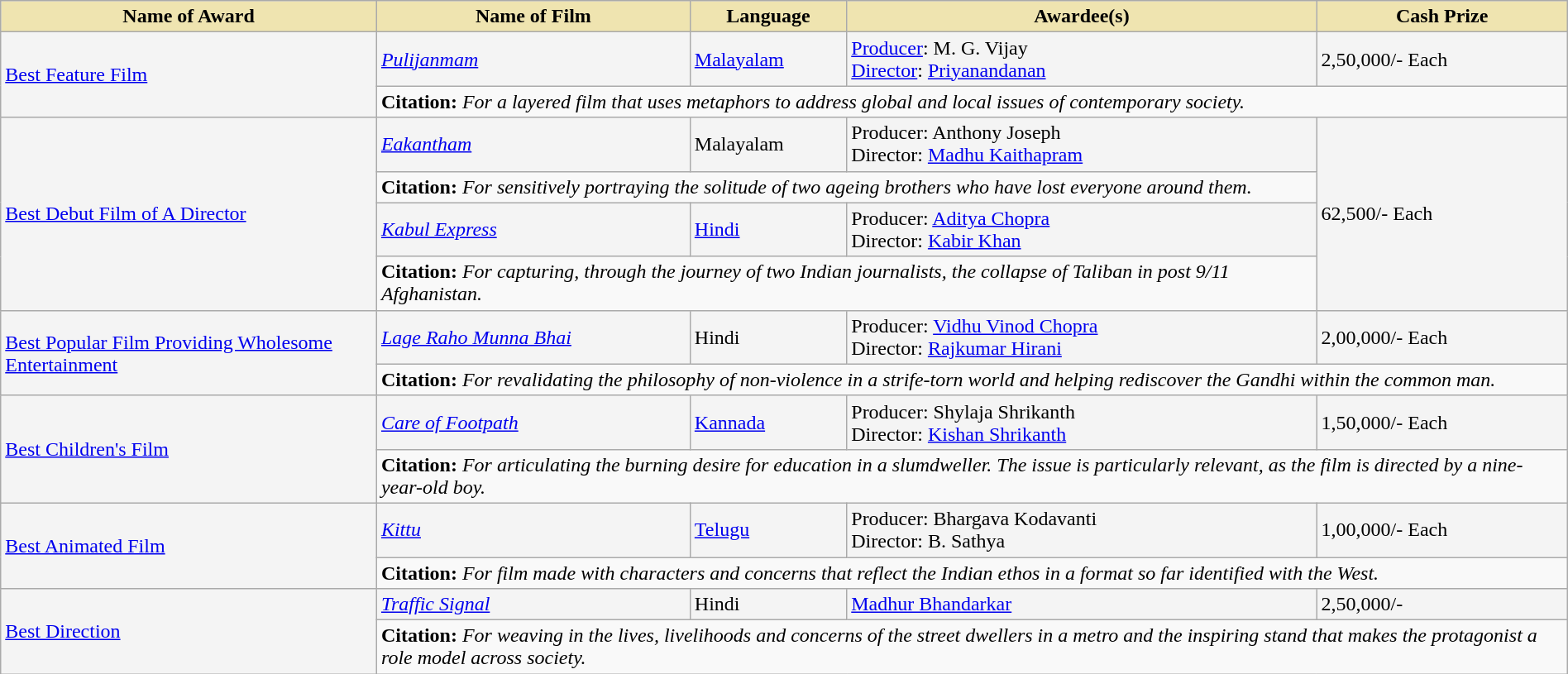<table class="wikitable" style="width:100%;">
<tr>
<th style="background-color:#EFE4B0;width:24%;">Name of Award</th>
<th style="background-color:#EFE4B0;width:20%;">Name of Film</th>
<th style="background-color:#EFE4B0;width:10%;">Language</th>
<th style="background-color:#EFE4B0;width:30%;">Awardee(s)</th>
<th style="background-color:#EFE4B0;width:16%;">Cash Prize</th>
</tr>
<tr style="background-color:#F4F4F4">
<td rowspan="2"><a href='#'>Best Feature Film</a></td>
<td><em><a href='#'>Pulijanmam</a></em></td>
<td><a href='#'>Malayalam</a></td>
<td><a href='#'>Producer</a>: M. G. Vijay<br><a href='#'>Director</a>: <a href='#'>Priyanandanan</a></td>
<td> 2,50,000/- Each</td>
</tr>
<tr style="background-color:#F9F9F9">
<td colspan="4"><strong>Citation:</strong> <em>For a layered film that uses metaphors to address global and local issues of contemporary society.</em></td>
</tr>
<tr style="background-color:#F4F4F4">
<td rowspan="4"><a href='#'>Best Debut Film of A Director</a></td>
<td><em><a href='#'>Eakantham</a></em></td>
<td>Malayalam</td>
<td>Producer: Anthony Joseph<br>Director: <a href='#'>Madhu Kaithapram</a></td>
<td rowspan="4"> 62,500/- Each</td>
</tr>
<tr style="background-color:#F9F9F9">
<td colspan="3"><strong>Citation:</strong> <em>For sensitively portraying the solitude of two ageing brothers who have lost everyone around them.</em></td>
</tr>
<tr style="background-color:#F4F4F4">
<td><em><a href='#'>Kabul Express</a></em></td>
<td><a href='#'>Hindi</a></td>
<td>Producer: <a href='#'>Aditya Chopra</a><br>Director: <a href='#'>Kabir Khan</a></td>
</tr>
<tr style="background-color:#F9F9F9">
<td colspan="3"><strong>Citation:</strong> <em>For capturing, through the journey of two Indian journalists, the collapse of Taliban in post 9/11 Afghanistan.</em></td>
</tr>
<tr style="background-color:#F4F4F4">
<td rowspan="2"><a href='#'>Best Popular Film Providing Wholesome Entertainment</a></td>
<td><em><a href='#'>Lage Raho Munna Bhai</a></em></td>
<td>Hindi</td>
<td>Producer: <a href='#'>Vidhu Vinod Chopra</a><br>Director: <a href='#'>Rajkumar Hirani</a></td>
<td> 2,00,000/- Each</td>
</tr>
<tr style="background-color:#F9F9F9">
<td colspan="4"><strong>Citation:</strong> <em>For revalidating the philosophy of non-violence in a strife-torn world and helping rediscover the Gandhi within the common man.</em></td>
</tr>
<tr style="background-color:#F4F4F4">
<td rowspan="2"><a href='#'>Best Children's Film</a></td>
<td><em><a href='#'>Care of Footpath</a></em></td>
<td><a href='#'>Kannada</a></td>
<td>Producer: Shylaja Shrikanth<br>Director: <a href='#'>Kishan Shrikanth</a></td>
<td> 1,50,000/- Each</td>
</tr>
<tr style="background-color:#F9F9F9">
<td colspan="4"><strong>Citation:</strong> <em>For articulating the burning desire for education in a slumdweller. The issue is particularly relevant, as the film is directed by a nine-year-old boy.</em></td>
</tr>
<tr style="background-color:#F4F4F4">
<td rowspan="2"><a href='#'>Best Animated Film</a></td>
<td><em><a href='#'>Kittu</a></em></td>
<td><a href='#'>Telugu</a></td>
<td>Producer: Bhargava Kodavanti<br>Director: B. Sathya</td>
<td> 1,00,000/- Each</td>
</tr>
<tr style="background-color:#F9F9F9">
<td colspan="4"><strong>Citation:</strong> <em>For film made with characters and concerns that reflect the Indian ethos in a format so far identified with the West.</em></td>
</tr>
<tr style="background-color:#F4F4F4">
<td rowspan="2"><a href='#'>Best Direction</a></td>
<td><em><a href='#'>Traffic Signal</a></em></td>
<td>Hindi</td>
<td><a href='#'>Madhur Bhandarkar</a></td>
<td> 2,50,000/-</td>
</tr>
<tr style="background-color:#F9F9F9">
<td colspan="4"><strong>Citation:</strong> <em>For weaving in the lives, livelihoods and concerns of the street dwellers in a metro and the inspiring stand that makes the protagonist a role model across society.</em></td>
</tr>
</table>
